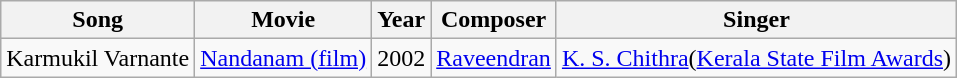<table class="wikitable">
<tr>
<th>Song</th>
<th>Movie</th>
<th>Year</th>
<th>Composer</th>
<th>Singer</th>
</tr>
<tr>
<td>Karmukil Varnante</td>
<td><a href='#'>Nandanam (film)</a></td>
<td>2002</td>
<td><a href='#'>Raveendran</a></td>
<td><a href='#'>K. S. Chithra</a>(<a href='#'>Kerala State Film Awards</a>)</td>
</tr>
</table>
